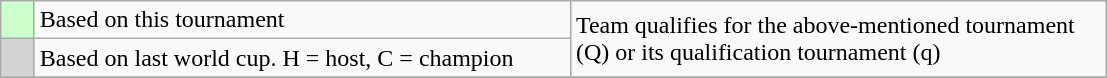<table class="wikitable">
<tr>
<td style="background: #ccffcc;" width=15px></td>
<td width=350px>Based on this tournament</td>
<td rowspan=2 width=350px>Team qualifies for the above-mentioned tournament (Q) or its qualification tournament (q)</td>
</tr>
<tr>
<td style="background: lightgrey;"></td>
<td>Based on last world cup. H = host, C = champion</td>
</tr>
<tr>
</tr>
</table>
